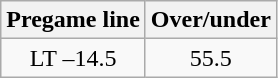<table class="wikitable">
<tr align="center">
<th style=>Pregame line</th>
<th style=>Over/under</th>
</tr>
<tr align="center">
<td>LT –14.5</td>
<td>55.5</td>
</tr>
</table>
